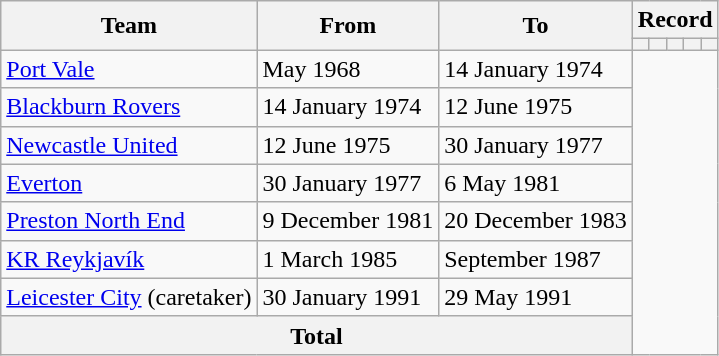<table class=wikitable style="text-align: center">
<tr>
<th rowspan=2>Team</th>
<th rowspan=2>From</th>
<th rowspan=2>To</th>
<th colspan=5>Record</th>
</tr>
<tr>
<th></th>
<th></th>
<th></th>
<th></th>
<th></th>
</tr>
<tr>
<td align=left><a href='#'>Port Vale</a></td>
<td align=left>May 1968</td>
<td align=left>14 January 1974<br></td>
</tr>
<tr>
<td align=left><a href='#'>Blackburn Rovers</a></td>
<td align=left>14 January 1974</td>
<td align=left>12 June 1975<br></td>
</tr>
<tr>
<td align=left><a href='#'>Newcastle United</a></td>
<td align=left>12 June 1975</td>
<td align=left>30 January 1977<br></td>
</tr>
<tr>
<td align=left><a href='#'>Everton</a></td>
<td align=left>30 January 1977</td>
<td align=left>6 May 1981<br></td>
</tr>
<tr>
<td align=left><a href='#'>Preston North End</a></td>
<td align=left>9 December 1981</td>
<td align=left>20 December 1983<br></td>
</tr>
<tr>
<td align=left><a href='#'>KR Reykjavík</a></td>
<td align=left>1 March 1985</td>
<td align=left>September 1987<br></td>
</tr>
<tr>
<td align=left><a href='#'>Leicester City</a> (caretaker)</td>
<td align=left>30 January 1991</td>
<td align=left>29 May 1991<br></td>
</tr>
<tr>
<th colspan=3>Total<br></th>
</tr>
</table>
